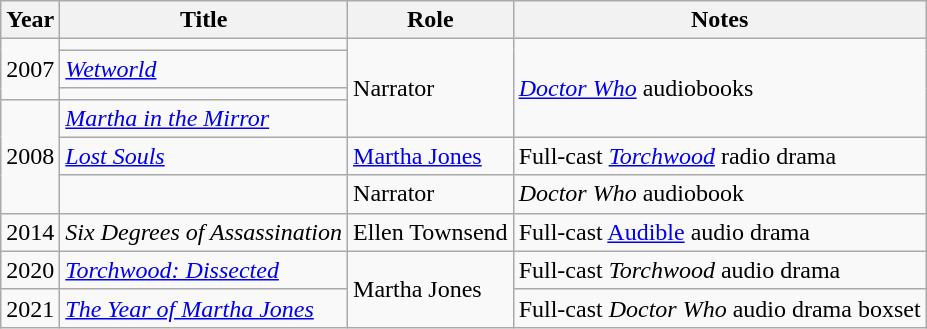<table class="wikitable sortable">
<tr>
<th>Year</th>
<th>Title</th>
<th>Role</th>
<th class="unsortable">Notes</th>
</tr>
<tr>
<td rowspan="3">2007</td>
<td><em></em></td>
<td rowspan="4">Narrator</td>
<td rowspan="4"><em><a href='#'>Doctor Who</a></em> audiobooks</td>
</tr>
<tr>
<td><em><a href='#'>Wetworld</a></em></td>
</tr>
<tr>
<td><em></em></td>
</tr>
<tr>
<td rowspan="3">2008</td>
<td><em><a href='#'>Martha in the Mirror</a></em></td>
</tr>
<tr>
<td><em><a href='#'>Lost Souls</a></em></td>
<td><a href='#'>Martha Jones</a></td>
<td>Full-cast <em><a href='#'>Torchwood</a></em> radio drama</td>
</tr>
<tr>
<td><em></em></td>
<td>Narrator</td>
<td><em>Doctor Who</em> audiobook</td>
</tr>
<tr>
<td>2014</td>
<td><em>Six Degrees of Assassination</em></td>
<td>Ellen Townsend</td>
<td>Full-cast <a href='#'>Audible</a> audio drama</td>
</tr>
<tr>
<td>2020</td>
<td><em><a href='#'>Torchwood: Dissected</a></em></td>
<td rowspan="2">Martha Jones</td>
<td>Full-cast <em>Torchwood</em> audio drama</td>
</tr>
<tr>
<td>2021</td>
<td><em><a href='#'>The Year of Martha Jones</a></em></td>
<td>Full-cast <em>Doctor Who</em> audio drama boxset</td>
</tr>
</table>
